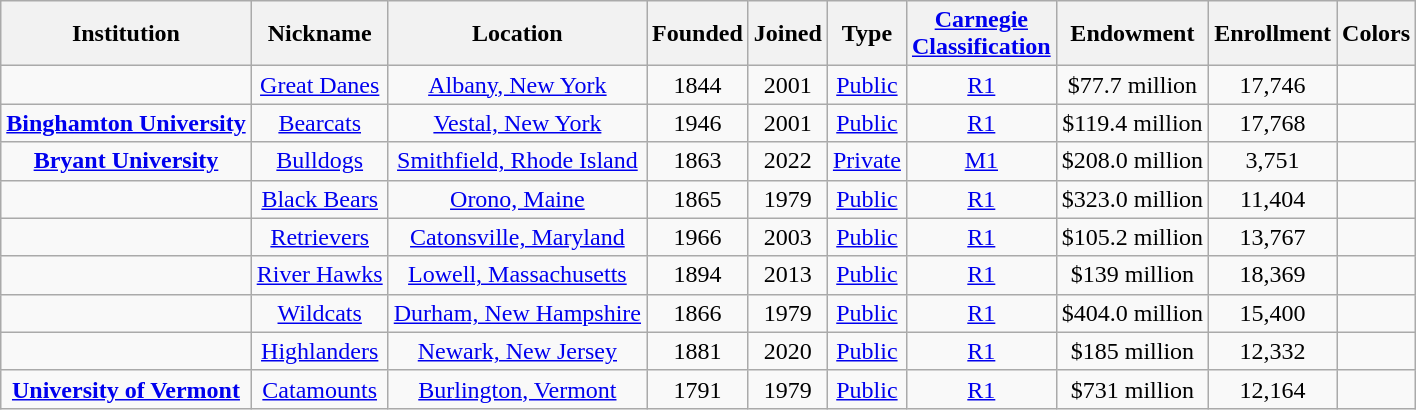<table class="wikitable sortable" style="text-align:center">
<tr>
<th>Institution</th>
<th>Nickname</th>
<th>Location</th>
<th>Founded</th>
<th>Joined</th>
<th>Type</th>
<th><a href='#'>Carnegie<br>Classification</a></th>
<th>Endowment</th>
<th>Enrollment</th>
<th class="unsortable">Colors</th>
</tr>
<tr>
<td></td>
<td><a href='#'>Great Danes</a></td>
<td><a href='#'>Albany, New York</a></td>
<td>1844</td>
<td>2001</td>
<td><a href='#'>Public</a></td>
<td><a href='#'>R1</a></td>
<td>$77.7 million</td>
<td>17,746</td>
<td></td>
</tr>
<tr>
<td><strong><a href='#'>Binghamton University</a></strong></td>
<td><a href='#'>Bearcats</a></td>
<td><a href='#'>Vestal, New York</a></td>
<td>1946</td>
<td>2001</td>
<td><a href='#'>Public</a></td>
<td><a href='#'>R1</a></td>
<td>$119.4 million</td>
<td>17,768</td>
<td></td>
</tr>
<tr>
<td><strong><a href='#'>Bryant University</a></strong></td>
<td><a href='#'>Bulldogs</a></td>
<td><a href='#'>Smithfield, Rhode Island</a></td>
<td>1863</td>
<td>2022</td>
<td><a href='#'>Private</a></td>
<td><a href='#'>M1</a></td>
<td>$208.0 million</td>
<td>3,751</td>
<td></td>
</tr>
<tr>
<td></td>
<td><a href='#'>Black Bears</a></td>
<td><a href='#'>Orono, Maine</a></td>
<td>1865</td>
<td>1979</td>
<td><a href='#'>Public</a></td>
<td><a href='#'>R1</a></td>
<td>$323.0 million</td>
<td>11,404</td>
<td></td>
</tr>
<tr>
<td></td>
<td><a href='#'>Retrievers</a></td>
<td><a href='#'>Catonsville, Maryland</a></td>
<td>1966</td>
<td>2003</td>
<td><a href='#'>Public</a></td>
<td><a href='#'>R1</a></td>
<td>$105.2 million</td>
<td>13,767</td>
<td></td>
</tr>
<tr>
<td></td>
<td><a href='#'>River Hawks</a></td>
<td><a href='#'>Lowell, Massachusetts</a></td>
<td>1894</td>
<td>2013</td>
<td><a href='#'>Public</a></td>
<td><a href='#'>R1</a></td>
<td>$139 million</td>
<td>18,369</td>
<td></td>
</tr>
<tr>
<td></td>
<td><a href='#'>Wildcats</a></td>
<td><a href='#'>Durham, New Hampshire</a></td>
<td>1866</td>
<td>1979</td>
<td><a href='#'>Public</a></td>
<td><a href='#'>R1</a></td>
<td>$404.0 million</td>
<td>15,400</td>
<td></td>
</tr>
<tr>
<td></td>
<td><a href='#'>Highlanders</a></td>
<td><a href='#'>Newark, New Jersey</a></td>
<td>1881</td>
<td>2020</td>
<td><a href='#'>Public</a></td>
<td><a href='#'>R1</a></td>
<td>$185 million</td>
<td>12,332</td>
<td></td>
</tr>
<tr>
<td><strong><a href='#'>University of Vermont</a></strong></td>
<td><a href='#'>Catamounts</a></td>
<td><a href='#'>Burlington, Vermont</a></td>
<td>1791</td>
<td>1979</td>
<td><a href='#'>Public</a></td>
<td><a href='#'>R1</a></td>
<td>$731 million</td>
<td>12,164</td>
<td></td>
</tr>
</table>
